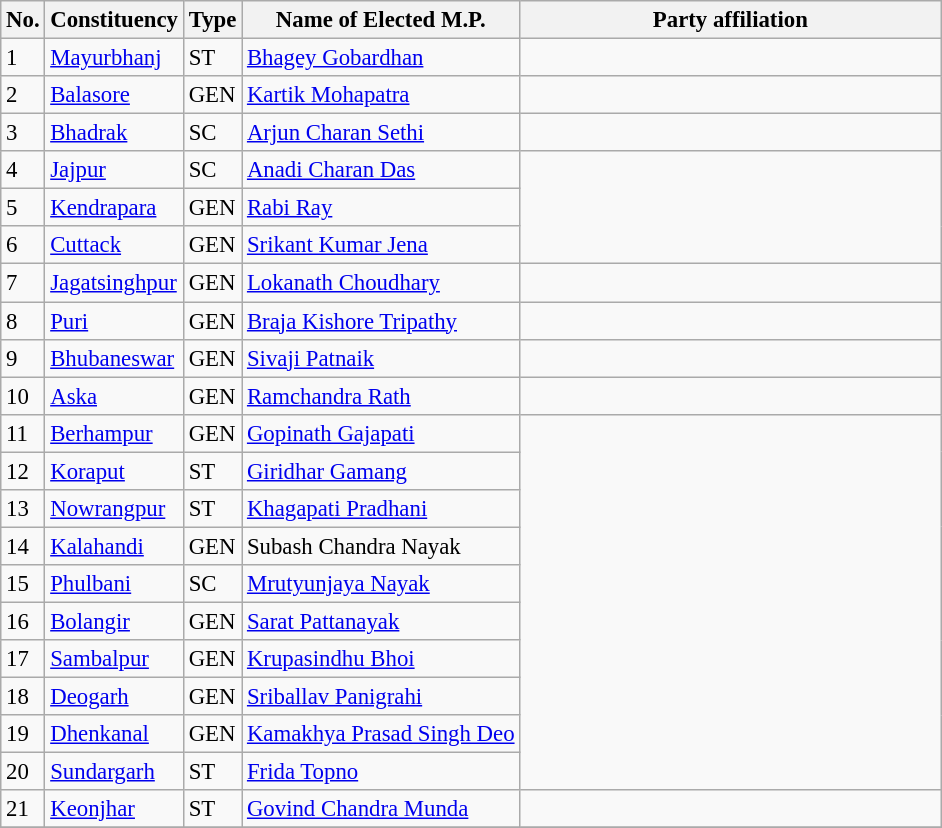<table class="wikitable" style="font-size:95%;">
<tr>
<th>No.</th>
<th>Constituency</th>
<th>Type</th>
<th>Name of Elected M.P.</th>
<th colspan="2" style="width:18em">Party affiliation</th>
</tr>
<tr>
<td>1</td>
<td><a href='#'>Mayurbhanj</a></td>
<td>ST</td>
<td><a href='#'>Bhagey Gobardhan</a></td>
<td></td>
</tr>
<tr>
<td>2</td>
<td><a href='#'>Balasore</a></td>
<td>GEN</td>
<td><a href='#'>Kartik Mohapatra</a></td>
</tr>
<tr>
<td>3</td>
<td><a href='#'>Bhadrak</a></td>
<td>SC</td>
<td><a href='#'>Arjun Charan Sethi</a></td>
<td></td>
</tr>
<tr>
<td>4</td>
<td><a href='#'>Jajpur</a></td>
<td>SC</td>
<td><a href='#'>Anadi Charan Das</a></td>
</tr>
<tr>
<td>5</td>
<td><a href='#'>Kendrapara</a></td>
<td>GEN</td>
<td><a href='#'>Rabi Ray</a></td>
</tr>
<tr>
<td>6</td>
<td><a href='#'>Cuttack</a></td>
<td>GEN</td>
<td><a href='#'>Srikant Kumar Jena</a></td>
</tr>
<tr>
<td>7</td>
<td><a href='#'>Jagatsinghpur</a></td>
<td>GEN</td>
<td><a href='#'>Lokanath Choudhary</a></td>
<td></td>
</tr>
<tr>
<td>8</td>
<td><a href='#'>Puri</a></td>
<td>GEN</td>
<td><a href='#'>Braja Kishore Tripathy</a></td>
<td></td>
</tr>
<tr>
<td>9</td>
<td><a href='#'>Bhubaneswar</a></td>
<td>GEN</td>
<td><a href='#'>Sivaji Patnaik</a></td>
<td></td>
</tr>
<tr>
<td>10</td>
<td><a href='#'>Aska</a></td>
<td>GEN</td>
<td><a href='#'>Ramchandra Rath</a></td>
<td></td>
</tr>
<tr>
<td>11</td>
<td><a href='#'>Berhampur</a></td>
<td>GEN</td>
<td><a href='#'>Gopinath Gajapati</a></td>
</tr>
<tr>
<td>12</td>
<td><a href='#'>Koraput</a></td>
<td>ST</td>
<td><a href='#'>Giridhar Gamang</a></td>
</tr>
<tr>
<td>13</td>
<td><a href='#'>Nowrangpur</a></td>
<td>ST</td>
<td><a href='#'>Khagapati Pradhani</a></td>
</tr>
<tr>
<td>14</td>
<td><a href='#'>Kalahandi</a></td>
<td>GEN</td>
<td>Subash Chandra Nayak</td>
</tr>
<tr>
<td>15</td>
<td><a href='#'>Phulbani</a></td>
<td>SC</td>
<td><a href='#'>Mrutyunjaya Nayak</a></td>
</tr>
<tr>
<td>16</td>
<td><a href='#'>Bolangir</a></td>
<td>GEN</td>
<td><a href='#'>Sarat Pattanayak</a></td>
</tr>
<tr>
<td>17</td>
<td><a href='#'>Sambalpur</a></td>
<td>GEN</td>
<td><a href='#'>Krupasindhu Bhoi</a></td>
</tr>
<tr>
<td>18</td>
<td><a href='#'>Deogarh</a></td>
<td>GEN</td>
<td><a href='#'>Sriballav Panigrahi</a></td>
</tr>
<tr>
<td>19</td>
<td><a href='#'>Dhenkanal</a></td>
<td>GEN</td>
<td><a href='#'>Kamakhya Prasad Singh Deo</a></td>
</tr>
<tr>
<td>20</td>
<td><a href='#'>Sundargarh</a></td>
<td>ST</td>
<td><a href='#'>Frida Topno</a></td>
</tr>
<tr>
<td>21</td>
<td><a href='#'>Keonjhar</a></td>
<td>ST</td>
<td><a href='#'>Govind Chandra Munda</a></td>
<td></td>
</tr>
<tr>
</tr>
</table>
